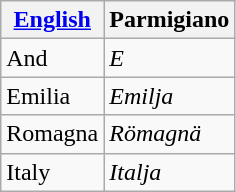<table class="wikitable">
<tr>
<th><a href='#'>English</a></th>
<th>Parmigiano</th>
</tr>
<tr>
<td>And</td>
<td><em>E</em></td>
</tr>
<tr>
<td>Emilia</td>
<td><em>Emilja</em></td>
</tr>
<tr>
<td>Romagna</td>
<td><em>Römagnä</em></td>
</tr>
<tr>
<td>Italy</td>
<td><em>Italja</em></td>
</tr>
</table>
